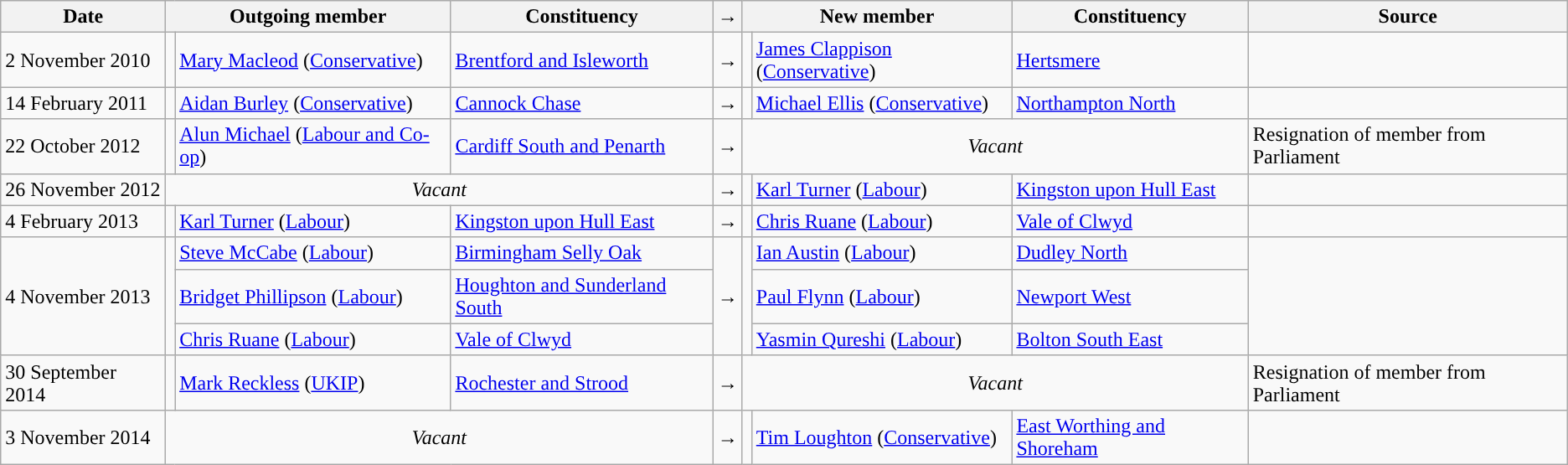<table class="wikitable">
<tr>
<th valign="top">Date</th>
<th colspan="2" valign="top">Outgoing member</th>
<th valign="top">Constituency</th>
<th>→</th>
<th colspan="2" valign="top">New member</th>
<th valign="top">Constituency</th>
<th valign="top">Source</th>
</tr>
<tr>
<td nowrap>2 November 2010</td>
<td style="color:inherit;background:"></td>
<td><a href='#'>Mary Macleod</a> (<a href='#'>Conservative</a>)</td>
<td><a href='#'>Brentford and Isleworth</a></td>
<td>→</td>
<td style="color:inherit;background:"></td>
<td><a href='#'>James Clappison</a> (<a href='#'>Conservative</a>)</td>
<td><a href='#'>Hertsmere</a></td>
<td></td>
</tr>
<tr>
<td>14 February 2011</td>
<td style="color:inherit;background:"></td>
<td><a href='#'>Aidan Burley</a> (<a href='#'>Conservative</a>)</td>
<td><a href='#'>Cannock Chase</a></td>
<td>→</td>
<td style="color:inherit;background:"></td>
<td><a href='#'>Michael Ellis</a> (<a href='#'>Conservative</a>)</td>
<td><a href='#'>Northampton North</a></td>
<td></td>
</tr>
<tr>
<td>22 October 2012</td>
<td style="color:inherit;background:"></td>
<td><a href='#'>Alun Michael</a> (<a href='#'>Labour and Co-op</a>)</td>
<td><a href='#'>Cardiff South and Penarth</a></td>
<td>→</td>
<td colspan="3" style="text-align:center;"><em>Vacant</em></td>
<td>Resignation of member from Parliament</td>
</tr>
<tr>
<td>26 November 2012</td>
<td colspan="3" style="text-align:center;"><em>Vacant</em></td>
<td>→</td>
<td style="color:inherit;background:"></td>
<td><a href='#'>Karl Turner</a> (<a href='#'>Labour</a>)</td>
<td><a href='#'>Kingston upon Hull East</a></td>
<td></td>
</tr>
<tr>
<td>4 February 2013</td>
<td style="color:inherit;background:"></td>
<td><a href='#'>Karl Turner</a> (<a href='#'>Labour</a>)</td>
<td><a href='#'>Kingston upon Hull East</a></td>
<td>→</td>
<td style="color:inherit;background:"></td>
<td><a href='#'>Chris Ruane</a> (<a href='#'>Labour</a>)</td>
<td><a href='#'>Vale of Clwyd</a></td>
<td></td>
</tr>
<tr>
<td rowspan=3>4 November 2013</td>
<td rowspan=3 style="color:inherit;background:"></td>
<td><a href='#'>Steve McCabe</a> (<a href='#'>Labour</a>)</td>
<td><a href='#'>Birmingham Selly Oak</a></td>
<td rowspan=3>→</td>
<td rowspan=3 style="color:inherit;background:"></td>
<td><a href='#'>Ian Austin</a> (<a href='#'>Labour</a>)</td>
<td><a href='#'>Dudley North</a></td>
<td rowspan=3></td>
</tr>
<tr>
<td><a href='#'>Bridget Phillipson</a> (<a href='#'>Labour</a>)</td>
<td><a href='#'>Houghton and Sunderland South</a></td>
<td><a href='#'>Paul Flynn</a> (<a href='#'>Labour</a>)</td>
<td><a href='#'>Newport West</a></td>
</tr>
<tr>
<td><a href='#'>Chris Ruane</a> (<a href='#'>Labour</a>)</td>
<td><a href='#'>Vale of Clwyd</a></td>
<td><a href='#'>Yasmin Qureshi</a> (<a href='#'>Labour</a>)</td>
<td><a href='#'>Bolton South East</a></td>
</tr>
<tr>
<td>30 September 2014</td>
<td style="color:inherit;background:"></td>
<td><a href='#'>Mark Reckless</a> (<a href='#'>UKIP</a>)</td>
<td><a href='#'>Rochester and Strood</a></td>
<td>→</td>
<td colspan="3" style="text-align:center;"><em>Vacant</em></td>
<td>Resignation of member from Parliament</td>
</tr>
<tr>
<td>3 November 2014</td>
<td colspan="3" style="text-align:center;"><em>Vacant</em></td>
<td>→</td>
<td style="color:inherit;background:"></td>
<td><a href='#'>Tim Loughton</a> (<a href='#'>Conservative</a>)</td>
<td><a href='#'>East Worthing and Shoreham</a></td>
<td></td>
</tr>
</table>
